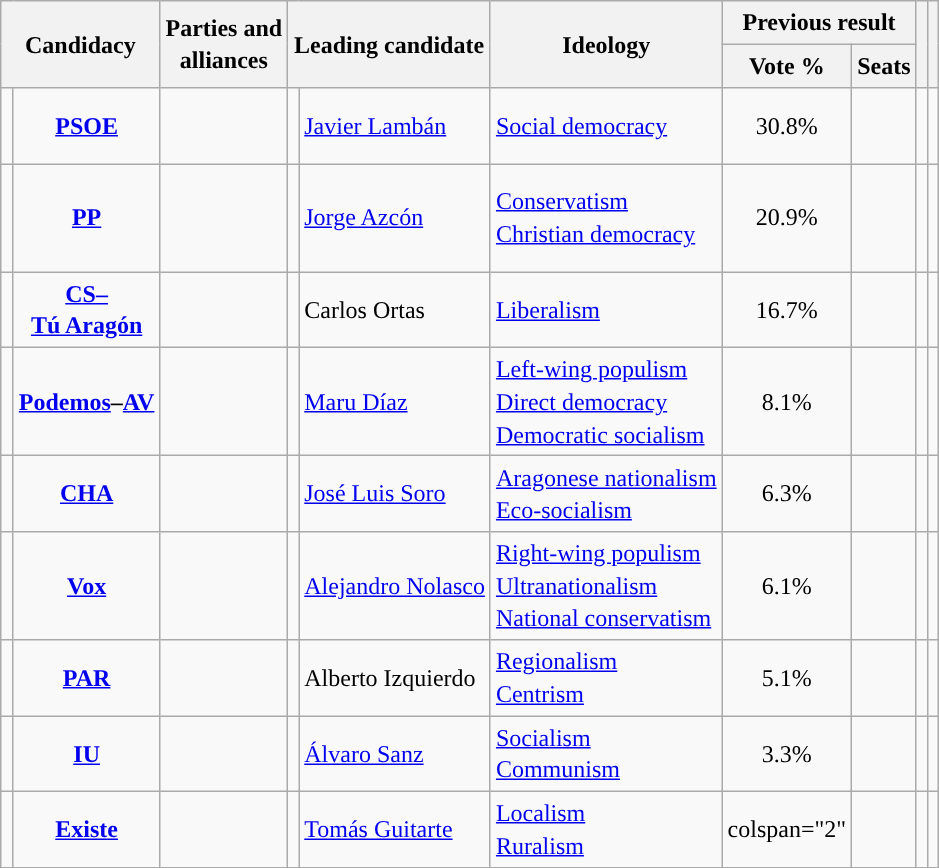<table class="wikitable" style="line-height:1.35em; text-align:left;">
<tr>
<th colspan="2" rowspan="2">Candidacy</th>
<th rowspan="2">Parties and<br>alliances</th>
<th colspan="2" rowspan="2">Leading candidate</th>
<th rowspan="2">Ideology</th>
<th colspan="2">Previous result</th>
<th rowspan="2"></th>
<th rowspan="2"></th>
</tr>
<tr>
<th>Vote %</th>
<th>Seats</th>
</tr>
<tr>
<td width="1" style="color:inherit;background:"></td>
<td align="center"><strong><a href='#'>PSOE</a></strong></td>
<td></td>
<td></td>
<td><a href='#'>Javier Lambán</a></td>
<td><a href='#'>Social democracy</a></td>
<td align="center">30.8%</td>
<td></td>
<td></td>
<td><br><br></td>
</tr>
<tr>
<td style="color:inherit;background:"></td>
<td align="center"><strong><a href='#'>PP</a></strong></td>
<td></td>
<td></td>
<td><a href='#'>Jorge Azcón</a></td>
<td><a href='#'>Conservatism</a><br><a href='#'>Christian democracy</a></td>
<td align="center">20.9%</td>
<td></td>
<td></td>
<td><br><br><br></td>
</tr>
<tr>
<td style="color:inherit;background:"></td>
<td align="center"><strong><a href='#'>CS–<br>Tú Aragón</a></strong></td>
<td></td>
<td></td>
<td>Carlos Ortas</td>
<td><a href='#'>Liberalism</a></td>
<td align="center">16.7%</td>
<td></td>
<td></td>
<td><br></td>
</tr>
<tr>
<td style="color:inherit;background:"></td>
<td align="center"><strong><a href='#'>Podemos</a>–<a href='#'>AV</a></strong></td>
<td></td>
<td></td>
<td><a href='#'>Maru Díaz</a></td>
<td><a href='#'>Left-wing populism</a><br><a href='#'>Direct democracy</a><br><a href='#'>Democratic socialism</a></td>
<td align="center">8.1%</td>
<td></td>
<td></td>
<td></td>
</tr>
<tr>
<td style="color:inherit;background:"></td>
<td align="center"><strong><a href='#'>CHA</a></strong></td>
<td></td>
<td></td>
<td><a href='#'>José Luis Soro</a></td>
<td><a href='#'>Aragonese nationalism</a><br><a href='#'>Eco-socialism</a></td>
<td align="center">6.3%</td>
<td></td>
<td></td>
<td></td>
</tr>
<tr>
<td style="color:inherit;background:"></td>
<td align="center"><strong><a href='#'>Vox</a></strong></td>
<td></td>
<td></td>
<td><a href='#'>Alejandro Nolasco</a></td>
<td><a href='#'>Right-wing populism</a><br><a href='#'>Ultranationalism</a><br><a href='#'>National conservatism</a></td>
<td align="center">6.1%</td>
<td></td>
<td></td>
<td></td>
</tr>
<tr>
<td style="color:inherit;background:"></td>
<td align="center"><strong><a href='#'>PAR</a></strong></td>
<td></td>
<td></td>
<td>Alberto Izquierdo</td>
<td><a href='#'>Regionalism</a><br><a href='#'>Centrism</a></td>
<td align="center">5.1%</td>
<td></td>
<td></td>
<td><br></td>
</tr>
<tr>
<td style="color:inherit;background:"></td>
<td align="center"><strong><a href='#'>IU</a></strong></td>
<td></td>
<td></td>
<td><a href='#'>Álvaro Sanz</a></td>
<td><a href='#'>Socialism</a><br><a href='#'>Communism</a></td>
<td align="center">3.3%</td>
<td></td>
<td></td>
<td></td>
</tr>
<tr>
<td style="color:inherit;background:"></td>
<td align="center"><strong><a href='#'>Existe</a></strong></td>
<td></td>
<td></td>
<td><a href='#'>Tomás Guitarte</a></td>
<td><a href='#'>Localism</a><br><a href='#'>Ruralism</a></td>
<td>colspan="2" </td>
<td></td>
<td><br></td>
</tr>
</table>
